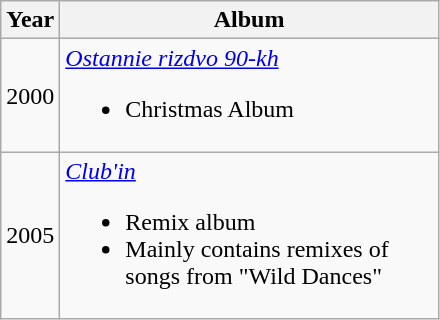<table class="wikitable">
<tr>
<th width="18" rowspan="1">Year</th>
<th width="245" rowspan="1">Album</th>
</tr>
<tr>
<td>2000</td>
<td><em><a href='#'>Ostannie rizdvo 90-kh</a></em><br><ul><li>Christmas Album</li></ul></td>
</tr>
<tr>
<td rowspan="1">2005</td>
<td><em><a href='#'>Club'in</a></em><br><ul><li>Remix album</li><li>Mainly contains remixes of songs from "Wild Dances"</li></ul></td>
</tr>
</table>
